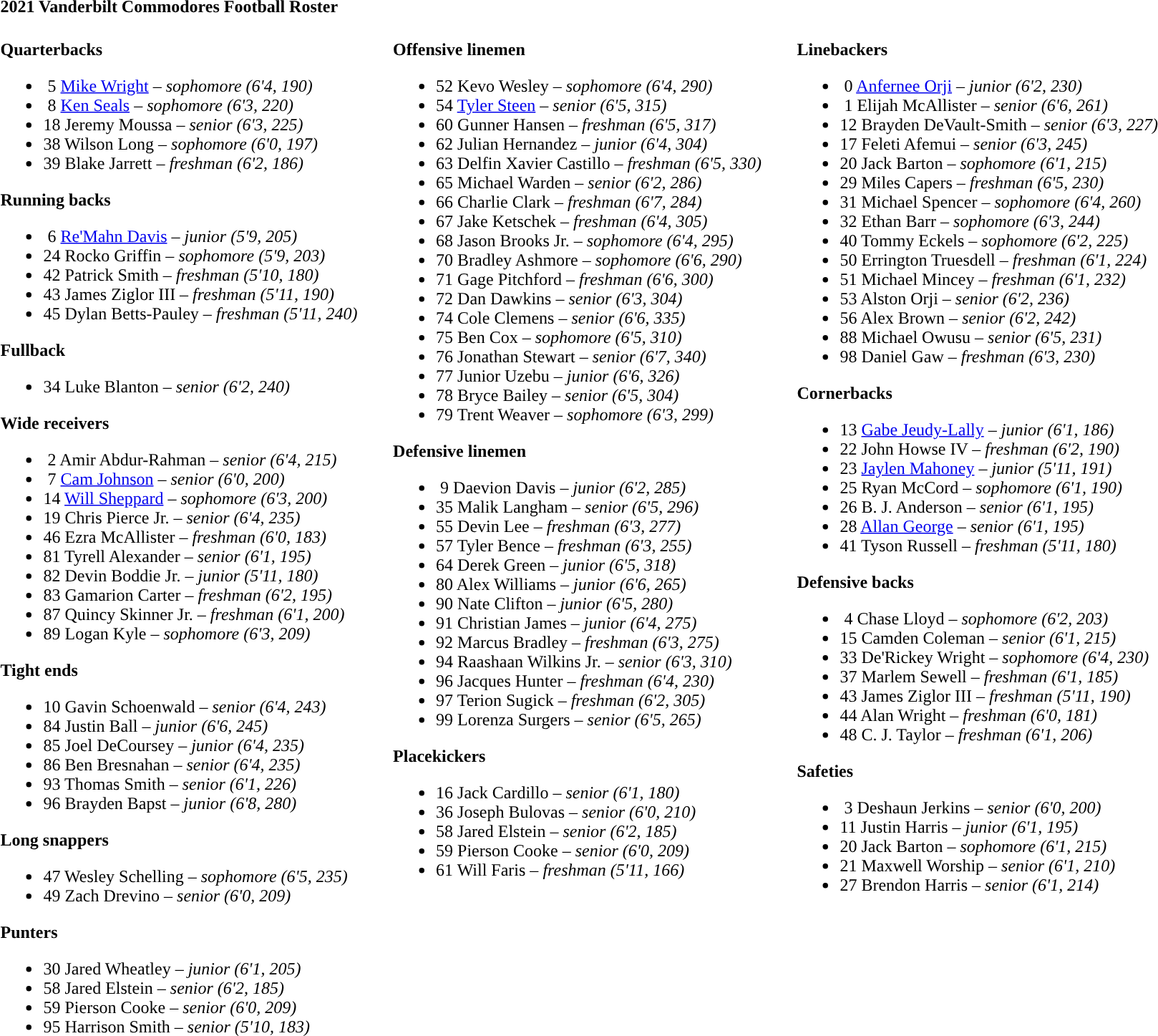<table class="toccolours" style="text-align: left;">
<tr>
<td colspan=11><strong>2021 Vanderbilt Commodores Football Roster</strong></td>
</tr>
<tr>
<td valign="top"><br><strong>Quarterbacks</strong><ul><li> 5 <a href='#'>Mike Wright</a> – <em>sophomore (6'4, 190)</em></li><li> 8 <a href='#'>Ken Seals</a> – <em>sophomore (6'3, 220)</em></li><li>18 Jeremy Moussa – <em>senior (6'3, 225)</em></li><li>38 Wilson Long – <em>sophomore (6'0, 197)</em></li><li>39 Blake Jarrett – <em>freshman (6'2, 186)</em></li></ul><strong>Running backs</strong><ul><li> 6 <a href='#'>Re'Mahn Davis</a> – <em>junior (5'9, 205)</em></li><li>24 Rocko Griffin – <em>sophomore (5'9, 203)</em></li><li>42 Patrick Smith – <em>freshman (5'10, 180)</em></li><li>43 James Ziglor III – <em>freshman (5'11, 190)</em></li><li>45 Dylan Betts-Pauley – <em>freshman (5'11, 240)</em></li></ul><strong>Fullback</strong><ul><li>34 Luke Blanton – <em>senior (6'2, 240)</em></li></ul><strong>Wide receivers</strong><ul><li> 2 Amir Abdur-Rahman – <em>senior (6'4, 215)</em></li><li> 7 <a href='#'>Cam Johnson</a> – <em>senior (6'0, 200)</em></li><li>14 <a href='#'>Will Sheppard</a> – <em>sophomore (6'3, 200)</em></li><li>19 Chris Pierce Jr. – <em> senior (6'4, 235)</em></li><li>46 Ezra McAllister – <em>freshman (6'0, 183)</em></li><li>81 Tyrell Alexander – <em> senior (6'1, 195)</em></li><li>82 Devin Boddie Jr. – <em>junior (5'11, 180)</em></li><li>83 Gamarion Carter – <em>freshman (6'2, 195)</em></li><li>87 Quincy Skinner Jr. – <em>freshman (6'1, 200)</em></li><li>89 Logan Kyle – <em>sophomore (6'3, 209)</em></li></ul><strong>Tight ends</strong><ul><li>10 Gavin Schoenwald – <em>senior (6'4, 243)</em></li><li>84 Justin Ball – <em>junior (6'6, 245)</em></li><li>85 Joel DeCoursey – <em>junior (6'4, 235)</em></li><li>86 Ben Bresnahan – <em>senior (6'4, 235)</em></li><li>93 Thomas Smith – <em> senior (6'1, 226)</em></li><li>96 Brayden Bapst – <em>junior (6'8, 280)</em></li></ul><strong>Long snappers</strong><ul><li>47 Wesley Schelling – <em>sophomore (6'5, 235)</em></li><li>49 Zach Drevino – <em>senior (6'0, 209)</em></li></ul><strong>Punters</strong><ul><li>30 Jared Wheatley – <em>junior (6'1, 205)</em></li><li>58 Jared Elstein – <em>senior (6'2, 185)</em></li><li>59 Pierson Cooke – <em>senior (6'0, 209)</em></li><li>95 Harrison Smith – <em>senior (5'10, 183)</em></li></ul></td>
<td width="25"> </td>
<td valign="top"><br><strong>Offensive linemen</strong><ul><li>52 Kevo Wesley – <em>sophomore (6'4, 290)</em></li><li>54 <a href='#'>Tyler Steen</a> – <em>senior (6'5, 315)</em></li><li>60 Gunner Hansen – <em>freshman (6'5, 317)</em></li><li>62 Julian Hernandez – <em>junior (6'4, 304)</em></li><li>63 Delfin Xavier Castillo – <em>freshman (6'5, 330)</em></li><li>65 Michael Warden – <em>senior (6'2, 286)</em></li><li>66 Charlie Clark – <em>freshman (6'7, 284)</em></li><li>67 Jake Ketschek – <em>freshman (6'4, 305)</em></li><li>68 Jason Brooks Jr. – <em>sophomore (6'4, 295)</em></li><li>70 Bradley Ashmore – <em>sophomore (6'6, 290)</em></li><li>71 Gage Pitchford – <em>freshman (6'6, 300)</em></li><li>72 Dan Dawkins – <em>senior (6'3, 304)</em></li><li>74 Cole Clemens – <em> senior (6'6, 335)</em></li><li>75 Ben Cox – <em>sophomore (6'5, 310)</em></li><li>76 Jonathan Stewart – <em> senior (6'7, 340)</em></li><li>77 Junior Uzebu – <em>junior (6'6, 326)</em></li><li>78 Bryce Bailey – <em> senior (6'5, 304)</em></li><li>79 Trent Weaver – <em>sophomore (6'3, 299)</em></li></ul><strong>Defensive linemen</strong><ul><li> 9 Daevion Davis – <em>junior (6'2, 285)</em></li><li>35 Malik Langham – <em>senior (6'5, 296)</em></li><li>55 Devin Lee – <em>freshman (6'3, 277)</em></li><li>57 Tyler Bence – <em>freshman (6'3, 255)</em></li><li>64 Derek Green – <em>junior (6'5, 318)</em></li><li>80 Alex Williams – <em>junior (6'6, 265)</em></li><li>90 Nate Clifton – <em>junior (6'5, 280)</em></li><li>91 Christian James – <em>junior (6'4, 275)</em></li><li>92 Marcus Bradley – <em>freshman (6'3, 275)</em></li><li>94 Raashaan Wilkins Jr. – <em>senior (6'3, 310)</em></li><li>96 Jacques Hunter – <em>freshman (6'4, 230)</em></li><li>97 Terion Sugick – <em>freshman (6'2, 305)</em></li><li>99 Lorenza Surgers – <em>senior (6'5, 265)</em></li></ul><strong>Placekickers</strong><ul><li>16 Jack Cardillo – <em> senior (6'1, 180)</em></li><li>36 Joseph Bulovas – <em> senior (6'0, 210)</em></li><li>58 Jared Elstein – <em>senior (6'2, 185)</em></li><li>59 Pierson Cooke – <em>senior (6'0, 209)</em></li><li>61 Will Faris – <em>freshman (5'11, 166)</em></li></ul></td>
<td width="25"> </td>
<td valign="top"><br><strong>Linebackers</strong><ul><li> 0 <a href='#'>Anfernee Orji</a> – <em>junior (6'2, 230)</em></li><li> 1 Elijah McAllister – <em>senior (6'6, 261)</em></li><li>12 Brayden DeVault-Smith – <em> senior (6'3, 227)</em></li><li>17 Feleti Afemui – <em> senior (6'3, 245)</em></li><li>20 Jack Barton – <em>sophomore (6'1, 215)</em></li><li>29 Miles Capers – <em>freshman (6'5, 230)</em></li><li>31 Michael Spencer – <em>sophomore (6'4, 260)</em></li><li>32 Ethan Barr – <em>sophomore (6'3, 244)</em></li><li>40 Tommy Eckels – <em>sophomore (6'2, 225)</em></li><li>50 Errington Truesdell – <em>freshman (6'1, 224)</em></li><li>51 Michael Mincey – <em>freshman (6'1, 232)</em></li><li>53 Alston Orji – <em>senior (6'2, 236)</em></li><li>56 Alex Brown – <em>senior (6'2, 242)</em></li><li>88 Michael Owusu – <em> senior (6'5, 231)</em></li><li>98 Daniel Gaw – <em>freshman (6'3, 230)</em></li></ul><strong>Cornerbacks</strong><ul><li>13 <a href='#'>Gabe Jeudy-Lally</a> – <em>junior (6'1, 186)</em></li><li>22 John Howse IV – <em>freshman (6'2, 190)</em></li><li>23 <a href='#'>Jaylen Mahoney</a> – <em>junior (5'11, 191)</em></li><li>25 Ryan McCord – <em>sophomore (6'1, 190)</em></li><li>26 B. J. Anderson – <em>senior (6'1, 195)</em></li><li>28 <a href='#'>Allan George</a> – <em> senior (6'1, 195)</em></li><li>41 Tyson Russell – <em>freshman (5'11, 180)</em></li></ul><strong>Defensive backs</strong><ul><li> 4 Chase Lloyd – <em>sophomore (6'2, 203)</em></li><li>15 Camden Coleman – <em>senior (6'1, 215)</em></li><li>33 De'Rickey Wright – <em>sophomore (6'4, 230)</em></li><li>37 Marlem Sewell – <em>freshman (6'1, 185)</em></li><li>43 James Ziglor III – <em>freshman (5'11, 190)</em></li><li>44 Alan Wright – <em>freshman (6'0, 181)</em></li><li>48 C. J. Taylor – <em>freshman (6'1, 206)</em></li></ul><strong>Safeties</strong><ul><li> 3 Deshaun Jerkins – <em>senior (6'0, 200)</em></li><li>11 Justin Harris – <em>junior (6'1, 195)</em></li><li>20 Jack Barton – <em>sophomore (6'1, 215)</em></li><li>21 Maxwell Worship – <em>senior (6'1, 210)</em></li><li>27 Brendon Harris – <em>senior (6'1, 214)</em></li></ul></td>
</tr>
</table>
